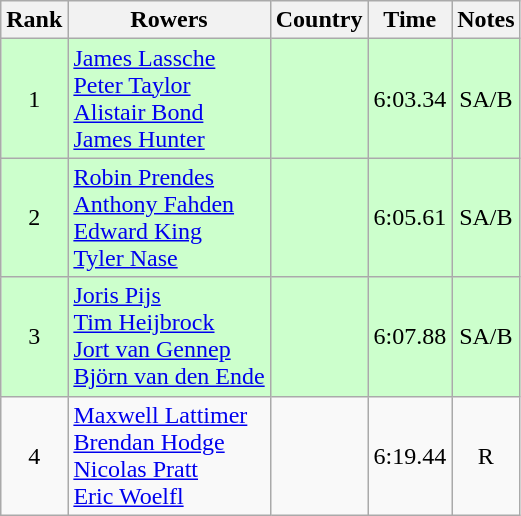<table class="wikitable sortable" style="text-align:center">
<tr>
<th>Rank</th>
<th class=unsortable>Rowers</th>
<th>Country</th>
<th>Time</th>
<th>Notes</th>
</tr>
<tr bgcolor=ccffcc>
<td>1</td>
<td align=left><a href='#'>James Lassche</a><br><a href='#'>Peter Taylor</a><br><a href='#'>Alistair Bond</a><br><a href='#'>James Hunter</a></td>
<td align=left></td>
<td>6:03.34</td>
<td>SA/B</td>
</tr>
<tr bgcolor=ccffcc>
<td>2</td>
<td align=left><a href='#'>Robin Prendes</a><br><a href='#'>Anthony Fahden</a><br><a href='#'>Edward King</a><br><a href='#'>Tyler Nase</a></td>
<td align=left></td>
<td>6:05.61</td>
<td>SA/B</td>
</tr>
<tr bgcolor=ccffcc>
<td>3</td>
<td align=left><a href='#'>Joris Pijs</a><br><a href='#'>Tim Heijbrock</a><br><a href='#'>Jort van Gennep</a><br><a href='#'>Björn van den Ende</a></td>
<td align=left></td>
<td>6:07.88</td>
<td>SA/B</td>
</tr>
<tr>
<td>4</td>
<td align=left><a href='#'>Maxwell Lattimer</a><br><a href='#'>Brendan Hodge</a><br><a href='#'>Nicolas Pratt</a><br><a href='#'>Eric Woelfl</a></td>
<td align=left></td>
<td>6:19.44</td>
<td>R</td>
</tr>
</table>
